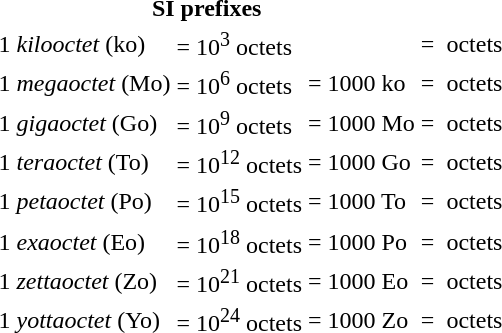<table>
<tr>
<th colspan=3>SI prefixes</th>
</tr>
<tr>
<td>1 <em>kilooctet</em> (ko)</td>
<td colspan="2">= 10<sup>3</sup> octets</td>
<td>=  octets</td>
</tr>
<tr>
<td>1 <em>megaoctet</em> (Mo)</td>
<td>= 10<sup>6</sup> octets</td>
<td>= 1000 ko</td>
<td>=  octets</td>
</tr>
<tr>
<td>1 <em>gigaoctet</em> (Go)</td>
<td>= 10<sup>9</sup> octets</td>
<td>= 1000 Mo</td>
<td>=  octets</td>
</tr>
<tr>
<td>1 <em>teraoctet</em> (To)</td>
<td>= 10<sup>12</sup> octets</td>
<td>= 1000 Go</td>
<td>=  octets</td>
</tr>
<tr>
<td>1 <em>petaoctet</em> (Po)</td>
<td>= 10<sup>15</sup> octets</td>
<td>= 1000 To</td>
<td>=  octets</td>
</tr>
<tr>
<td>1 <em>exaoctet</em> (Eo)</td>
<td>= 10<sup>18</sup> octets</td>
<td>= 1000 Po</td>
<td>=  octets</td>
</tr>
<tr>
<td>1 <em>zettaoctet</em> (Zo)</td>
<td>= 10<sup>21</sup> octets</td>
<td>= 1000 Eo</td>
<td>=  octets</td>
</tr>
<tr>
<td>1 <em>yottaoctet</em> (Yo)</td>
<td>= 10<sup>24</sup> octets</td>
<td>= 1000 Zo</td>
<td>=  octets</td>
</tr>
</table>
